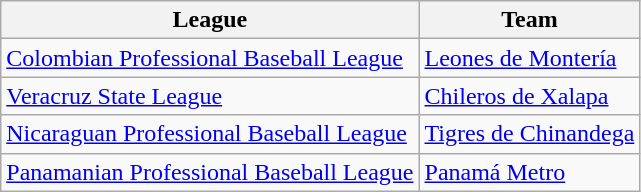<table class="wikitable">
<tr>
<th>League</th>
<th>Team</th>
</tr>
<tr>
<td> <a href='#'>Colombian Professional Baseball League</a></td>
<td><a href='#'>Leones de Montería</a></td>
</tr>
<tr>
<td> <a href='#'>Veracruz State League</a></td>
<td><a href='#'>Chileros de Xalapa</a></td>
</tr>
<tr>
<td> <a href='#'>Nicaraguan Professional Baseball League</a></td>
<td><a href='#'>Tigres de Chinandega</a></td>
</tr>
<tr>
<td> <a href='#'>Panamanian Professional Baseball League</a></td>
<td><a href='#'>Panamá Metro</a></td>
</tr>
</table>
